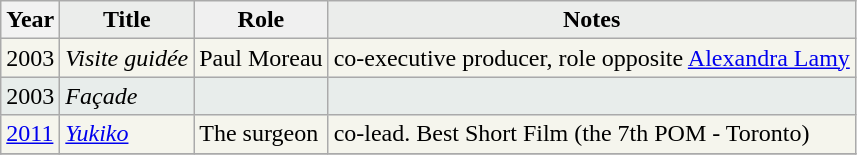<table class="wikitable sortable">
<tr>
<th>Year</th>
<th style="background:#EBEDEB;">Title</th>
<th style="background:#f0f0f0;">Role</th>
<th style="background:#EBEDEB;">Notes</th>
</tr>
<tr style="background:#F5F5ED">
<td>2003</td>
<td><em>Visite guidée</em></td>
<td>Paul Moreau</td>
<td>co-executive producer, role opposite <a href='#'>Alexandra Lamy</a></td>
</tr>
<tr style="background:#E8EDEB">
<td>2003</td>
<td><em>Façade</em></td>
<td></td>
<td></td>
</tr>
<tr style="background:#F5F5ED">
<td><a href='#'>2011</a></td>
<td><em><a href='#'>Yukiko</a></em></td>
<td>The surgeon</td>
<td>co-lead. Best Short Film (the 7th POM - Toronto)</td>
</tr>
<tr style="background:#E8EDEB">
</tr>
</table>
